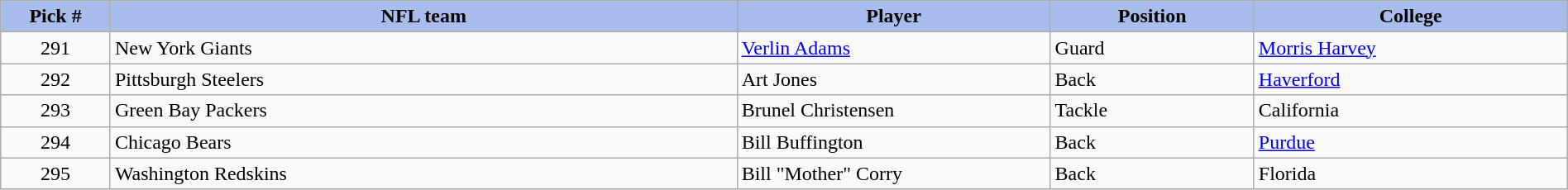<table class="wikitable sortable sortable" style="width: 100%">
<tr>
<th style="background:#A8BDEC;" width=7%>Pick #</th>
<th width=40% style="background:#A8BDEC;">NFL team</th>
<th width=20% style="background:#A8BDEC;">Player</th>
<th width=13% style="background:#A8BDEC;">Position</th>
<th style="background:#A8BDEC;">College</th>
</tr>
<tr>
<td align=center>291</td>
<td>New York Giants</td>
<td><a href='#'>Verlin Adams</a></td>
<td>Guard</td>
<td><a href='#'>Morris Harvey</a></td>
</tr>
<tr>
<td align=center>292</td>
<td>Pittsburgh Steelers</td>
<td>Art Jones</td>
<td>Back</td>
<td><a href='#'>Haverford</a></td>
</tr>
<tr>
<td align=center>293</td>
<td>Green Bay Packers</td>
<td>Brunel Christensen</td>
<td>Tackle</td>
<td>California</td>
</tr>
<tr>
<td align=center>294</td>
<td>Chicago Bears</td>
<td>Bill Buffington</td>
<td>Back</td>
<td><a href='#'>Purdue</a></td>
</tr>
<tr>
<td align=center>295</td>
<td>Washington Redskins</td>
<td>Bill "Mother" Corry</td>
<td>Back</td>
<td>Florida</td>
</tr>
</table>
